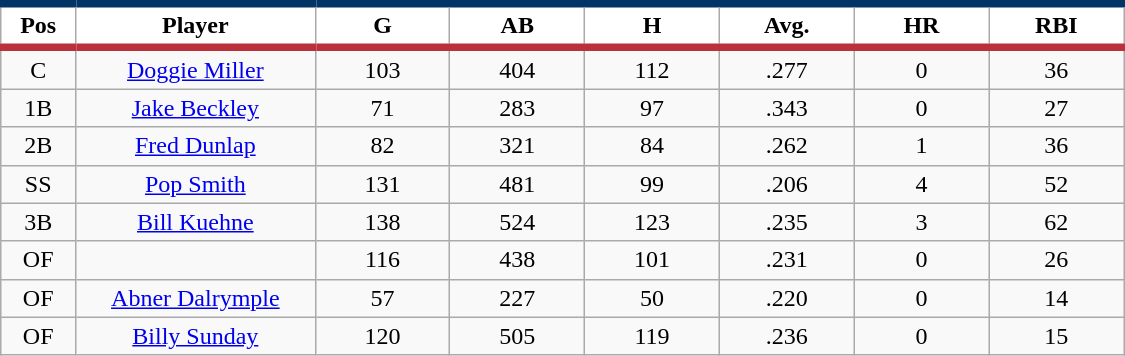<table class="wikitable sortable">
<tr>
<th style="background:#FFFFFF; border-top:#023465 5px solid; border-bottom:#ba313c 5px solid;" width="5%">Pos</th>
<th style="background:#FFFFFF; border-top:#023465 5px solid; border-bottom:#ba313c 5px solid;" width="16%">Player</th>
<th style="background:#FFFFFF; border-top:#023465 5px solid; border-bottom:#ba313c 5px solid;" width="9%">G</th>
<th style="background:#FFFFFF; border-top:#023465 5px solid; border-bottom:#ba313c 5px solid;" width="9%">AB</th>
<th style="background:#FFFFFF; border-top:#023465 5px solid; border-bottom:#ba313c 5px solid;" width="9%">H</th>
<th style="background:#FFFFFF; border-top:#023465 5px solid; border-bottom:#ba313c 5px solid;" width="9%">Avg.</th>
<th style="background:#FFFFFF; border-top:#023465 5px solid; border-bottom:#ba313c 5px solid;" width="9%">HR</th>
<th style="background:#FFFFFF; border-top:#023465 5px solid; border-bottom:#ba313c 5px solid;" width="9%">RBI</th>
</tr>
<tr align="center">
<td>C</td>
<td><a href='#'>Doggie Miller</a></td>
<td>103</td>
<td>404</td>
<td>112</td>
<td>.277</td>
<td>0</td>
<td>36</td>
</tr>
<tr align=center>
<td>1B</td>
<td><a href='#'>Jake Beckley</a></td>
<td>71</td>
<td>283</td>
<td>97</td>
<td>.343</td>
<td>0</td>
<td>27</td>
</tr>
<tr align=center>
<td>2B</td>
<td><a href='#'>Fred Dunlap</a></td>
<td>82</td>
<td>321</td>
<td>84</td>
<td>.262</td>
<td>1</td>
<td>36</td>
</tr>
<tr align=center>
<td>SS</td>
<td><a href='#'>Pop Smith</a></td>
<td>131</td>
<td>481</td>
<td>99</td>
<td>.206</td>
<td>4</td>
<td>52</td>
</tr>
<tr align=center>
<td>3B</td>
<td><a href='#'>Bill Kuehne</a></td>
<td>138</td>
<td>524</td>
<td>123</td>
<td>.235</td>
<td>3</td>
<td>62</td>
</tr>
<tr align=center>
<td>OF</td>
<td></td>
<td>116</td>
<td>438</td>
<td>101</td>
<td>.231</td>
<td>0</td>
<td>26</td>
</tr>
<tr align="center">
<td>OF</td>
<td><a href='#'>Abner Dalrymple</a></td>
<td>57</td>
<td>227</td>
<td>50</td>
<td>.220</td>
<td>0</td>
<td>14</td>
</tr>
<tr align=center>
<td>OF</td>
<td><a href='#'>Billy Sunday</a></td>
<td>120</td>
<td>505</td>
<td>119</td>
<td>.236</td>
<td>0</td>
<td>15</td>
</tr>
</table>
